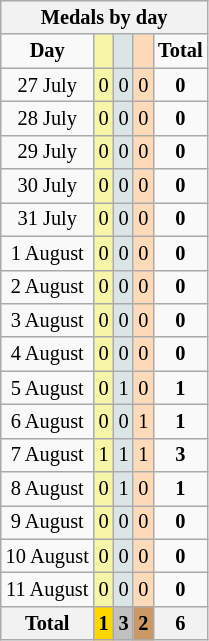<table class="wikitable" style="font-size:85%">
<tr style="background:#efefef;">
<th colspan=7><strong>Medals by day</strong></th>
</tr>
<tr align=center>
<td><strong>Day</strong></td>
<td bgcolor=#f7f6a8></td>
<td bgcolor=#dce5e5></td>
<td bgcolor=#ffdab9></td>
<td><strong>Total</strong></td>
</tr>
<tr align=center>
<td>27 July</td>
<td style="background:#F7F6A8;">0</td>
<td style="background:#DCE5E5;">0</td>
<td style="background:#FFDAB9;">0</td>
<td><strong>0</strong></td>
</tr>
<tr align=center>
<td>28 July</td>
<td style="background:#F7F6A8;">0</td>
<td style="background:#DCE5E5;">0</td>
<td style="background:#FFDAB9;">0</td>
<td><strong>0</strong></td>
</tr>
<tr align=center>
<td>29 July</td>
<td style="background:#F7F6A8;">0</td>
<td style="background:#DCE5E5;">0</td>
<td style="background:#FFDAB9;">0</td>
<td><strong>0</strong></td>
</tr>
<tr align=center>
<td>30 July</td>
<td style="background:#F7F6A8;">0</td>
<td style="background:#DCE5E5;">0</td>
<td style="background:#FFDAB9;">0</td>
<td><strong>0</strong></td>
</tr>
<tr align=center>
<td>31 July</td>
<td style="background:#F7F6A8;">0</td>
<td style="background:#DCE5E5;">0</td>
<td style="background:#FFDAB9;">0</td>
<td><strong>0</strong></td>
</tr>
<tr align=center>
<td>1 August</td>
<td style="background:#F7F6A8;">0</td>
<td style="background:#DCE5E5;">0</td>
<td style="background:#FFDAB9;">0</td>
<td><strong>0</strong></td>
</tr>
<tr align=center>
<td>2 August</td>
<td style="background:#F7F6A8;">0</td>
<td style="background:#DCE5E5;">0</td>
<td style="background:#FFDAB9;">0</td>
<td><strong>0</strong></td>
</tr>
<tr align=center>
<td>3 August</td>
<td style="background:#F7F6A8;">0</td>
<td style="background:#DCE5E5;">0</td>
<td style="background:#FFDAB9;">0</td>
<td><strong>0</strong></td>
</tr>
<tr align=center>
<td>4 August</td>
<td style="background:#F7F6A8;">0</td>
<td style="background:#DCE5E5;">0</td>
<td style="background:#FFDAB9;">0</td>
<td><strong>0</strong></td>
</tr>
<tr align=center>
<td>5 August</td>
<td style="background:#F7F6A8;">0</td>
<td style="background:#DCE5E5;">1</td>
<td style="background:#FFDAB9;">0</td>
<td><strong>1</strong></td>
</tr>
<tr align=center>
<td>6 August</td>
<td style="background:#F7F6A8;">0</td>
<td style="background:#DCE5E5;">0</td>
<td style="background:#FFDAB9;">1</td>
<td><strong>1</strong></td>
</tr>
<tr align=center>
<td>7 August</td>
<td style="background:#F7F6A8;">1</td>
<td style="background:#DCE5E5;">1</td>
<td style="background:#FFDAB9;">1</td>
<td><strong>3</strong></td>
</tr>
<tr align=center>
<td>8 August</td>
<td style="background:#F7F6A8;">0</td>
<td style="background:#DCE5E5;">1</td>
<td style="background:#FFDAB9;">0</td>
<td><strong>1</strong></td>
</tr>
<tr align=center>
<td>9 August</td>
<td style="background:#F7F6A8;">0</td>
<td style="background:#DCE5E5;">0</td>
<td style="background:#FFDAB9;">0</td>
<td><strong>0</strong></td>
</tr>
<tr align=center>
<td>10 August</td>
<td style="background:#F7F6A8;">0</td>
<td style="background:#DCE5E5;">0</td>
<td style="background:#FFDAB9;">0</td>
<td><strong>0</strong></td>
</tr>
<tr align=center>
<td>11 August</td>
<td style="background:#F7F6A8;">0</td>
<td style="background:#DCE5E5;">0</td>
<td style="background:#FFDAB9;">0</td>
<td><strong>0</strong></td>
</tr>
<tr align=center>
<th><strong>Total</strong></th>
<th style="background:gold;"><strong>1</strong></th>
<th style="background:silver;"><strong>3</strong></th>
<th style="background:#c96;"><strong>2</strong></th>
<th><strong>6</strong></th>
</tr>
</table>
